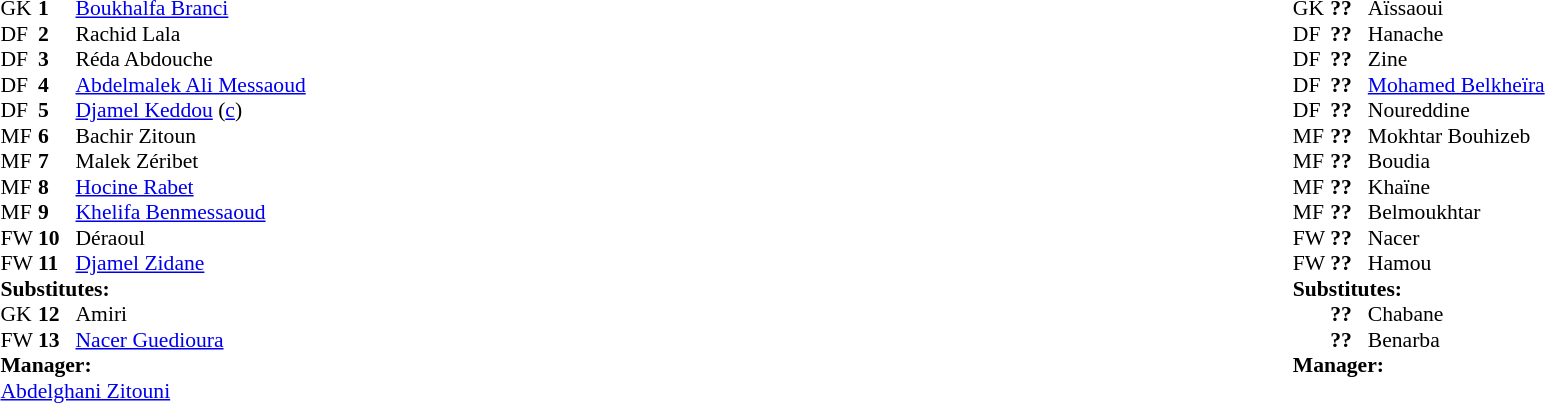<table width="100%">
<tr>
<td valign="top" width="50%"><br><table style="font-size: 90%" cellspacing="0" cellpadding="0">
<tr>
<td colspan="4"></td>
</tr>
<tr>
<th width=25></th>
<th width=25></th>
</tr>
<tr>
<td>GK</td>
<td><strong>1</strong></td>
<td> <a href='#'>Boukhalfa Branci</a></td>
<td></td>
<td></td>
</tr>
<tr>
<td>DF</td>
<td><strong>2</strong></td>
<td> Rachid Lala</td>
</tr>
<tr>
<td>DF</td>
<td><strong>3</strong></td>
<td> Réda Abdouche</td>
</tr>
<tr>
<td>DF</td>
<td><strong>4</strong></td>
<td> <a href='#'>Abdelmalek Ali Messaoud</a></td>
</tr>
<tr>
<td>DF</td>
<td><strong>5</strong></td>
<td> <a href='#'>Djamel Keddou</a> (<a href='#'>c</a>)</td>
</tr>
<tr>
<td>MF</td>
<td><strong>6</strong></td>
<td> Bachir Zitoun</td>
</tr>
<tr>
<td>MF</td>
<td><strong>7</strong></td>
<td> Malek Zéribet</td>
</tr>
<tr>
<td>MF</td>
<td><strong>8</strong></td>
<td> <a href='#'>Hocine Rabet</a></td>
</tr>
<tr>
<td>MF</td>
<td><strong>9</strong></td>
<td> <a href='#'>Khelifa Benmessaoud</a></td>
</tr>
<tr>
<td>FW</td>
<td><strong>10</strong></td>
<td> Déraoul</td>
<td></td>
<td></td>
</tr>
<tr>
<td>FW</td>
<td><strong>11</strong></td>
<td> <a href='#'>Djamel Zidane</a></td>
</tr>
<tr>
<td colspan=3><strong>Substitutes:</strong></td>
</tr>
<tr>
<td>GK</td>
<td><strong>12</strong></td>
<td> Amiri</td>
<td></td>
<td></td>
</tr>
<tr>
<td>FW</td>
<td><strong>13</strong></td>
<td> <a href='#'>Nacer Guedioura</a></td>
<td></td>
<td></td>
</tr>
<tr>
<td colspan=3><strong>Manager:</strong></td>
</tr>
<tr>
<td colspan=4> <a href='#'>Abdelghani Zitouni</a></td>
</tr>
</table>
</td>
<td valign="top"></td>
<td valign="top" width="50%"><br><table style="font-size: 90%" cellspacing="0" cellpadding="0" align=center>
<tr>
<td colspan="4"></td>
</tr>
<tr>
<th width=25></th>
<th width=25></th>
</tr>
<tr>
<td>GK</td>
<td><strong>??</strong></td>
<td> Aïssaoui</td>
</tr>
<tr>
<td>DF</td>
<td><strong>??</strong></td>
<td> Hanache</td>
</tr>
<tr>
<td>DF</td>
<td><strong>??</strong></td>
<td> Zine</td>
</tr>
<tr>
<td>DF</td>
<td><strong>??</strong></td>
<td> <a href='#'>Mohamed Belkheïra</a></td>
</tr>
<tr>
<td>DF</td>
<td><strong>??</strong></td>
<td> Noureddine</td>
<td></td>
<td></td>
</tr>
<tr>
<td>MF</td>
<td><strong>??</strong></td>
<td> Mokhtar Bouhizeb</td>
</tr>
<tr>
<td>MF</td>
<td><strong>??</strong></td>
<td> Boudia</td>
</tr>
<tr>
<td>MF</td>
<td><strong>??</strong></td>
<td> Khaïne</td>
</tr>
<tr>
<td>MF</td>
<td><strong>??</strong></td>
<td> Belmoukhtar</td>
</tr>
<tr>
<td>FW</td>
<td><strong>??</strong></td>
<td> Nacer</td>
</tr>
<tr>
<td>FW</td>
<td><strong>??</strong></td>
<td> Hamou</td>
</tr>
<tr>
<td colspan=3><strong>Substitutes:</strong></td>
</tr>
<tr>
<td></td>
<td><strong>??</strong></td>
<td> Chabane</td>
<td></td>
<td></td>
<td></td>
</tr>
<tr>
<td></td>
<td><strong>??</strong></td>
<td> Benarba</td>
<td></td>
<td></td>
</tr>
<tr>
<td colspan=3><strong>Manager:</strong></td>
</tr>
<tr>
<td colspan=4></td>
</tr>
</table>
</td>
</tr>
</table>
